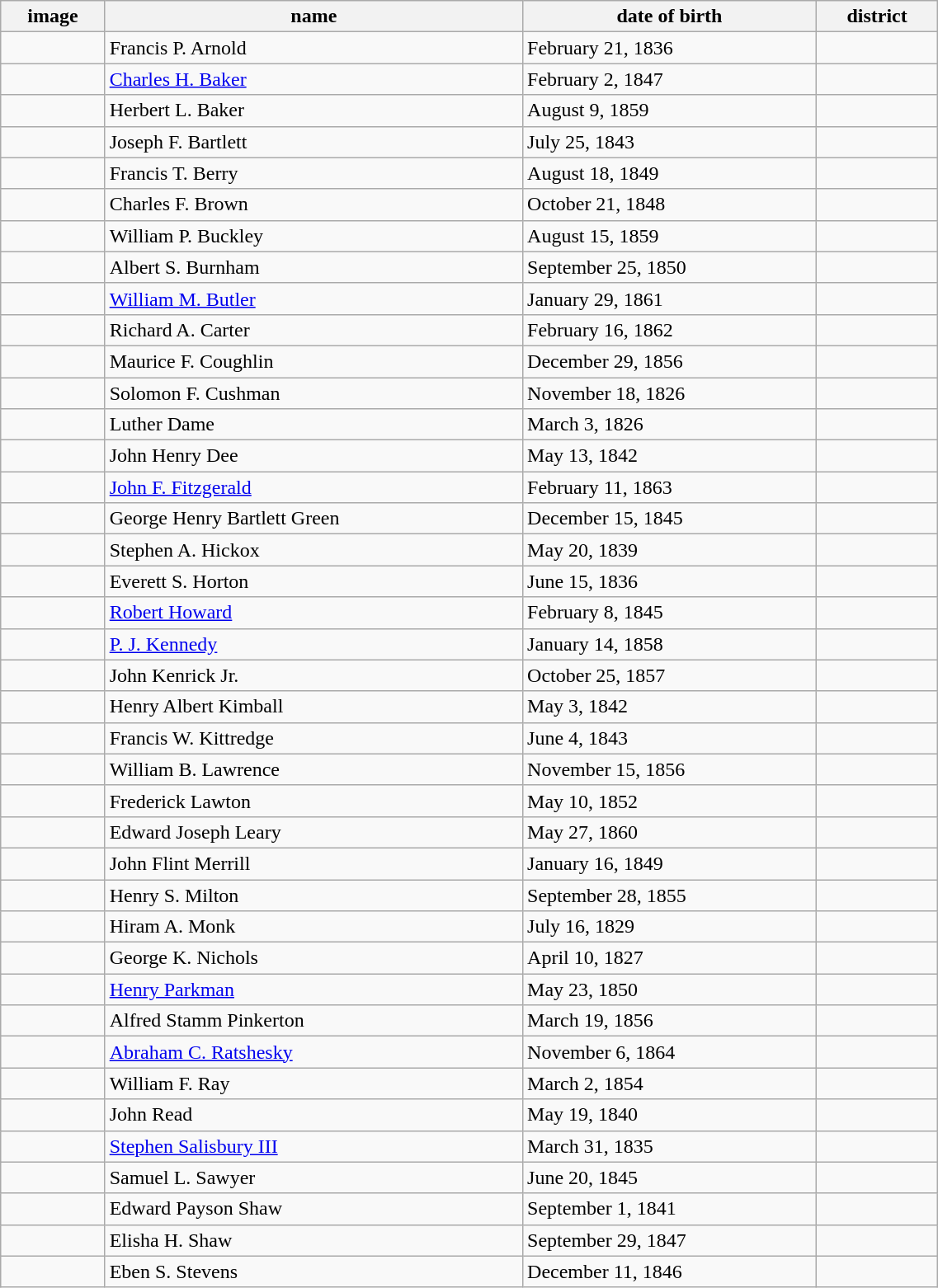<table class='wikitable sortable' style="width:60%">
<tr>
<th>image</th>
<th>name </th>
<th data-sort-type=date>date of birth </th>
<th>district</th>
</tr>
<tr>
<td></td>
<td>Francis P. Arnold</td>
<td>February 21, 1836</td>
<td></td>
</tr>
<tr>
<td></td>
<td><a href='#'>Charles H. Baker</a></td>
<td>February 2, 1847</td>
<td></td>
</tr>
<tr>
<td></td>
<td>Herbert L. Baker</td>
<td>August 9, 1859</td>
<td></td>
</tr>
<tr>
<td></td>
<td>Joseph F. Bartlett</td>
<td>July 25, 1843</td>
<td></td>
</tr>
<tr>
<td></td>
<td>Francis T. Berry</td>
<td>August 18, 1849</td>
<td></td>
</tr>
<tr>
<td></td>
<td>Charles F. Brown</td>
<td>October 21, 1848</td>
<td></td>
</tr>
<tr>
<td></td>
<td>William P. Buckley</td>
<td>August 15, 1859</td>
<td></td>
</tr>
<tr>
<td></td>
<td>Albert S. Burnham</td>
<td>September 25, 1850</td>
<td></td>
</tr>
<tr>
<td></td>
<td><a href='#'>William M. Butler</a></td>
<td>January 29, 1861</td>
<td></td>
</tr>
<tr>
<td></td>
<td>Richard A. Carter</td>
<td>February 16, 1862</td>
<td></td>
</tr>
<tr>
<td></td>
<td>Maurice F. Coughlin</td>
<td>December 29, 1856</td>
<td></td>
</tr>
<tr>
<td></td>
<td>Solomon F. Cushman</td>
<td>November 18, 1826</td>
<td></td>
</tr>
<tr>
<td></td>
<td>Luther Dame</td>
<td>March 3, 1826</td>
<td></td>
</tr>
<tr>
<td></td>
<td>John Henry Dee</td>
<td>May 13, 1842</td>
<td></td>
</tr>
<tr>
<td></td>
<td><a href='#'>John F. Fitzgerald</a></td>
<td>February 11, 1863</td>
<td></td>
</tr>
<tr>
<td></td>
<td>George Henry Bartlett Green</td>
<td>December 15, 1845</td>
<td></td>
</tr>
<tr>
<td></td>
<td>Stephen A. Hickox</td>
<td>May 20, 1839</td>
<td></td>
</tr>
<tr>
<td></td>
<td>Everett S. Horton</td>
<td>June 15, 1836</td>
<td></td>
</tr>
<tr>
<td></td>
<td><a href='#'>Robert Howard</a></td>
<td>February 8, 1845</td>
<td></td>
</tr>
<tr>
<td></td>
<td><a href='#'>P. J. Kennedy</a></td>
<td>January 14, 1858</td>
<td></td>
</tr>
<tr>
<td></td>
<td>John Kenrick Jr.</td>
<td>October 25, 1857</td>
<td></td>
</tr>
<tr>
<td></td>
<td>Henry Albert Kimball</td>
<td>May 3, 1842</td>
<td></td>
</tr>
<tr>
<td></td>
<td>Francis W. Kittredge</td>
<td>June 4, 1843</td>
<td></td>
</tr>
<tr>
<td></td>
<td>William B. Lawrence</td>
<td>November 15, 1856</td>
<td></td>
</tr>
<tr>
<td></td>
<td>Frederick Lawton</td>
<td>May 10, 1852</td>
<td></td>
</tr>
<tr>
<td></td>
<td>Edward Joseph Leary</td>
<td>May 27, 1860</td>
<td></td>
</tr>
<tr>
<td></td>
<td>John Flint Merrill</td>
<td>January 16, 1849</td>
<td></td>
</tr>
<tr>
<td></td>
<td>Henry S. Milton</td>
<td>September 28, 1855</td>
<td></td>
</tr>
<tr>
<td></td>
<td>Hiram A. Monk</td>
<td>July 16, 1829</td>
<td></td>
</tr>
<tr>
<td></td>
<td>George K. Nichols</td>
<td>April 10, 1827</td>
<td></td>
</tr>
<tr>
<td></td>
<td><a href='#'>Henry Parkman</a></td>
<td>May 23, 1850</td>
<td></td>
</tr>
<tr>
<td></td>
<td>Alfred Stamm Pinkerton</td>
<td>March 19, 1856</td>
<td></td>
</tr>
<tr>
<td></td>
<td><a href='#'>Abraham C. Ratshesky</a></td>
<td>November 6, 1864</td>
<td></td>
</tr>
<tr>
<td></td>
<td>William F. Ray</td>
<td>March 2, 1854</td>
<td></td>
</tr>
<tr>
<td></td>
<td>John Read</td>
<td>May 19, 1840</td>
<td></td>
</tr>
<tr>
<td></td>
<td><a href='#'>Stephen Salisbury III</a></td>
<td>March 31, 1835</td>
<td></td>
</tr>
<tr>
<td></td>
<td>Samuel L. Sawyer</td>
<td>June 20, 1845</td>
<td></td>
</tr>
<tr>
<td></td>
<td>Edward Payson Shaw</td>
<td>September 1, 1841</td>
<td></td>
</tr>
<tr>
<td></td>
<td>Elisha H. Shaw</td>
<td>September 29, 1847</td>
<td></td>
</tr>
<tr>
<td></td>
<td>Eben S. Stevens</td>
<td>December 11, 1846</td>
<td></td>
</tr>
</table>
